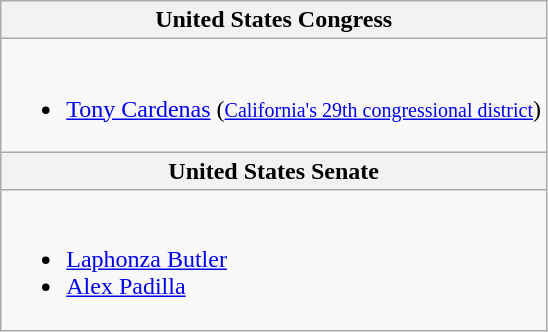<table class="wikitable">
<tr>
<th>United States Congress</th>
</tr>
<tr>
<td><br><ul><li><a href='#'>Tony Cardenas</a> (<a href='#'><small>California's 29th congressional district</small></a>)</li></ul></td>
</tr>
<tr>
<th>United States Senate</th>
</tr>
<tr>
<td><br><ul><li><a href='#'>Laphonza Butler</a></li><li><a href='#'>Alex Padilla</a></li></ul></td>
</tr>
</table>
